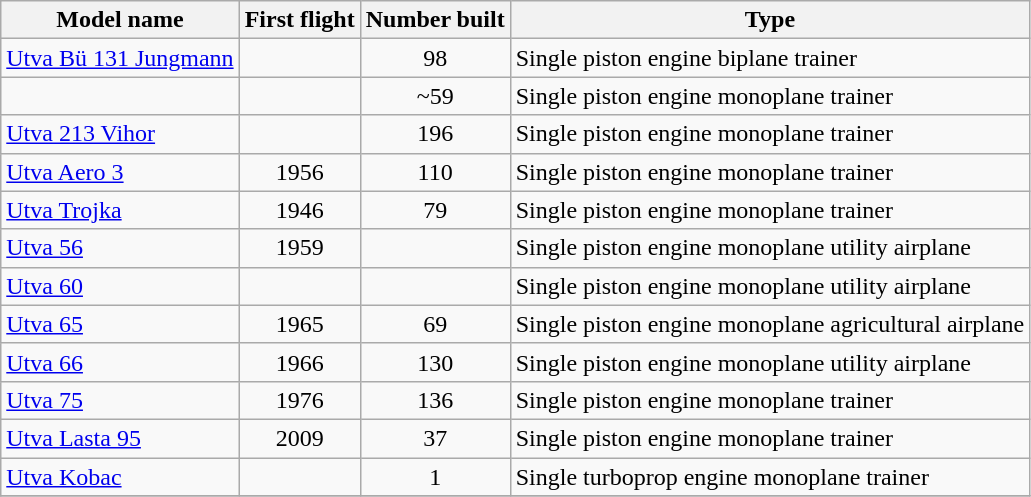<table class="wikitable sortable">
<tr>
<th>Model name</th>
<th>First flight</th>
<th>Number built</th>
<th>Type</th>
</tr>
<tr>
<td align=left><a href='#'>Utva Bü 131 Jungmann</a></td>
<td align=center></td>
<td align=center>98</td>
<td align=left>Single piston engine biplane trainer</td>
</tr>
<tr>
<td align=left></td>
<td align=center></td>
<td align=center>~59</td>
<td align=left>Single piston engine monoplane trainer</td>
</tr>
<tr>
<td align=left><a href='#'>Utva 213 Vihor</a></td>
<td align=center></td>
<td align=center>196</td>
<td align=left>Single piston engine monoplane trainer</td>
</tr>
<tr>
<td align=left><a href='#'>Utva Aero 3</a></td>
<td align=center>1956</td>
<td align=center>110</td>
<td align=left>Single piston engine monoplane trainer</td>
</tr>
<tr>
<td align=left><a href='#'>Utva Trojka</a></td>
<td align=center>1946</td>
<td align=center>79</td>
<td align=left>Single piston engine monoplane trainer</td>
</tr>
<tr>
<td align=left><a href='#'>Utva 56</a></td>
<td align=center>1959</td>
<td align=center></td>
<td align=left>Single piston engine monoplane utility airplane</td>
</tr>
<tr>
<td align=left><a href='#'>Utva 60</a></td>
<td align=center></td>
<td align=center></td>
<td align=left>Single piston engine monoplane utility airplane</td>
</tr>
<tr>
<td align=left><a href='#'>Utva 65</a></td>
<td align=center>1965</td>
<td align=center>69</td>
<td align=left>Single piston engine monoplane agricultural airplane</td>
</tr>
<tr>
<td align=left><a href='#'>Utva 66</a></td>
<td align=center>1966</td>
<td align=center>130</td>
<td align=left>Single piston engine monoplane utility airplane</td>
</tr>
<tr>
<td align=left><a href='#'>Utva 75</a></td>
<td align=center>1976</td>
<td align=center>136</td>
<td align=left>Single piston engine monoplane trainer</td>
</tr>
<tr>
<td align=left><a href='#'>Utva Lasta 95</a></td>
<td align=center>2009</td>
<td align=center>37</td>
<td align=left>Single piston engine monoplane trainer</td>
</tr>
<tr>
<td align=left><a href='#'>Utva Kobac</a></td>
<td align=center></td>
<td align=center>1</td>
<td align=left>Single turboprop engine monoplane trainer</td>
</tr>
<tr>
</tr>
</table>
